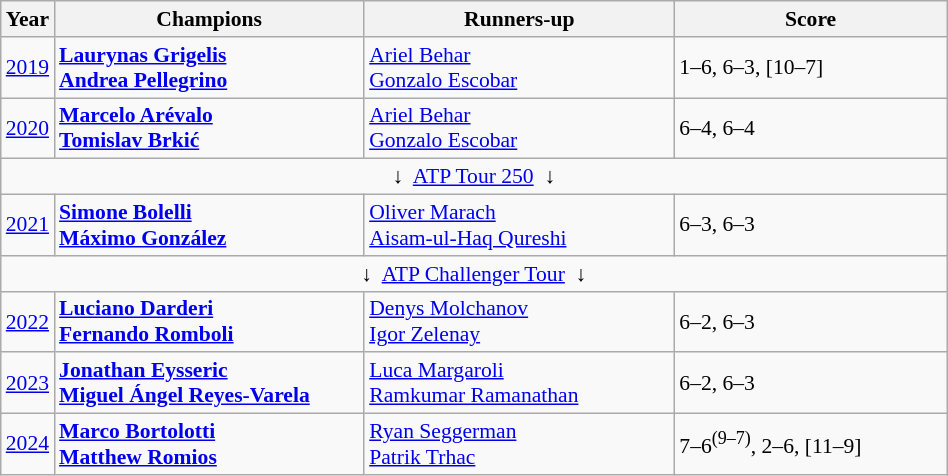<table class="wikitable" style="font-size:90%">
<tr>
<th>Year</th>
<th width="200">Champions</th>
<th width="200">Runners-up</th>
<th width="175">Score</th>
</tr>
<tr>
<td><a href='#'>2019</a></td>
<td> <strong><a href='#'>Laurynas Grigelis</a></strong><br> <strong><a href='#'>Andrea Pellegrino</a></strong></td>
<td> <a href='#'>Ariel Behar</a><br> <a href='#'>Gonzalo Escobar</a></td>
<td>1–6, 6–3, [10–7]</td>
</tr>
<tr>
<td><a href='#'>2020</a></td>
<td> <strong><a href='#'>Marcelo Arévalo</a></strong><br> <strong><a href='#'>Tomislav Brkić</a></strong></td>
<td> <a href='#'>Ariel Behar</a><br> <a href='#'>Gonzalo Escobar</a></td>
<td>6–4, 6–4</td>
</tr>
<tr>
<td colspan=4 align=center>↓  <a href='#'>ATP Tour 250</a>  ↓</td>
</tr>
<tr>
<td><a href='#'>2021</a></td>
<td> <strong><a href='#'>Simone Bolelli</a></strong><br> <strong><a href='#'>Máximo González</a></strong></td>
<td> <a href='#'>Oliver Marach</a><br> <a href='#'>Aisam-ul-Haq Qureshi</a></td>
<td>6–3, 6–3</td>
</tr>
<tr>
<td colspan=4 align=center>↓  <a href='#'>ATP Challenger Tour</a>  ↓</td>
</tr>
<tr>
<td><a href='#'>2022</a></td>
<td> <strong><a href='#'>Luciano Darderi</a></strong><br> <strong><a href='#'>Fernando Romboli</a></strong></td>
<td> <a href='#'>Denys Molchanov</a><br> <a href='#'>Igor Zelenay</a></td>
<td>6–2, 6–3</td>
</tr>
<tr>
<td><a href='#'>2023</a></td>
<td> <strong><a href='#'>Jonathan Eysseric</a></strong><br> <strong><a href='#'>Miguel Ángel Reyes-Varela</a></strong></td>
<td> <a href='#'>Luca Margaroli</a><br> <a href='#'>Ramkumar Ramanathan</a></td>
<td>6–2, 6–3</td>
</tr>
<tr>
<td><a href='#'>2024</a></td>
<td> <strong><a href='#'>Marco Bortolotti</a></strong><br> <strong><a href='#'>Matthew Romios</a></strong></td>
<td> <a href='#'>Ryan Seggerman</a><br> <a href='#'>Patrik Trhac</a></td>
<td>7–6<sup>(9–7)</sup>, 2–6, [11–9]</td>
</tr>
</table>
